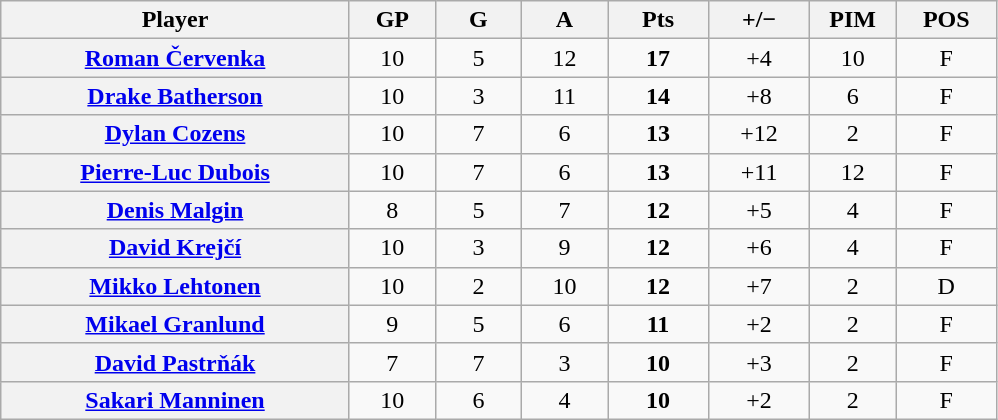<table class="wikitable sortable plainrowheaders" style="text-align:center;">
<tr>
<th scope="col" style="width:225px;">Player</th>
<th scope="col" style="width:50px;">GP</th>
<th scope="col" style="width:50px;">G</th>
<th scope="col" style="width:50px;">A</th>
<th scope="col" style="width:60px;">Pts</th>
<th scope="col" style="width:60px;">+/−</th>
<th scope="col" style="width:50px;">PIM</th>
<th scope="col" style="width:60px;">POS</th>
</tr>
<tr>
<th scope="row"> <a href='#'>Roman Červenka</a></th>
<td>10</td>
<td>5</td>
<td>12</td>
<td><strong>17</strong></td>
<td>+4</td>
<td>10</td>
<td>F</td>
</tr>
<tr>
<th scope="row"> <a href='#'>Drake Batherson</a></th>
<td>10</td>
<td>3</td>
<td>11</td>
<td><strong>14</strong></td>
<td>+8</td>
<td>6</td>
<td>F</td>
</tr>
<tr>
<th scope="row"> <a href='#'>Dylan Cozens</a></th>
<td>10</td>
<td>7</td>
<td>6</td>
<td><strong>13</strong></td>
<td>+12</td>
<td>2</td>
<td>F</td>
</tr>
<tr>
<th scope="row"> <a href='#'>Pierre-Luc Dubois</a></th>
<td>10</td>
<td>7</td>
<td>6</td>
<td><strong>13</strong></td>
<td>+11</td>
<td>12</td>
<td>F</td>
</tr>
<tr>
<th scope="row"> <a href='#'>Denis Malgin</a></th>
<td>8</td>
<td>5</td>
<td>7</td>
<td><strong>12</strong></td>
<td>+5</td>
<td>4</td>
<td>F</td>
</tr>
<tr>
<th scope="row"> <a href='#'>David Krejčí</a></th>
<td>10</td>
<td>3</td>
<td>9</td>
<td><strong>12</strong></td>
<td>+6</td>
<td>4</td>
<td>F</td>
</tr>
<tr>
<th scope="row"> <a href='#'>Mikko Lehtonen</a></th>
<td>10</td>
<td>2</td>
<td>10</td>
<td><strong>12</strong></td>
<td>+7</td>
<td>2</td>
<td>D</td>
</tr>
<tr>
<th scope="row"> <a href='#'>Mikael Granlund</a></th>
<td>9</td>
<td>5</td>
<td>6</td>
<td><strong>11</strong></td>
<td>+2</td>
<td>2</td>
<td>F</td>
</tr>
<tr>
<th scope="row"> <a href='#'>David Pastrňák</a></th>
<td>7</td>
<td>7</td>
<td>3</td>
<td><strong>10</strong></td>
<td>+3</td>
<td>2</td>
<td>F</td>
</tr>
<tr>
<th scope="row"> <a href='#'>Sakari Manninen</a></th>
<td>10</td>
<td>6</td>
<td>4</td>
<td><strong>10</strong></td>
<td>+2</td>
<td>2</td>
<td>F</td>
</tr>
</table>
